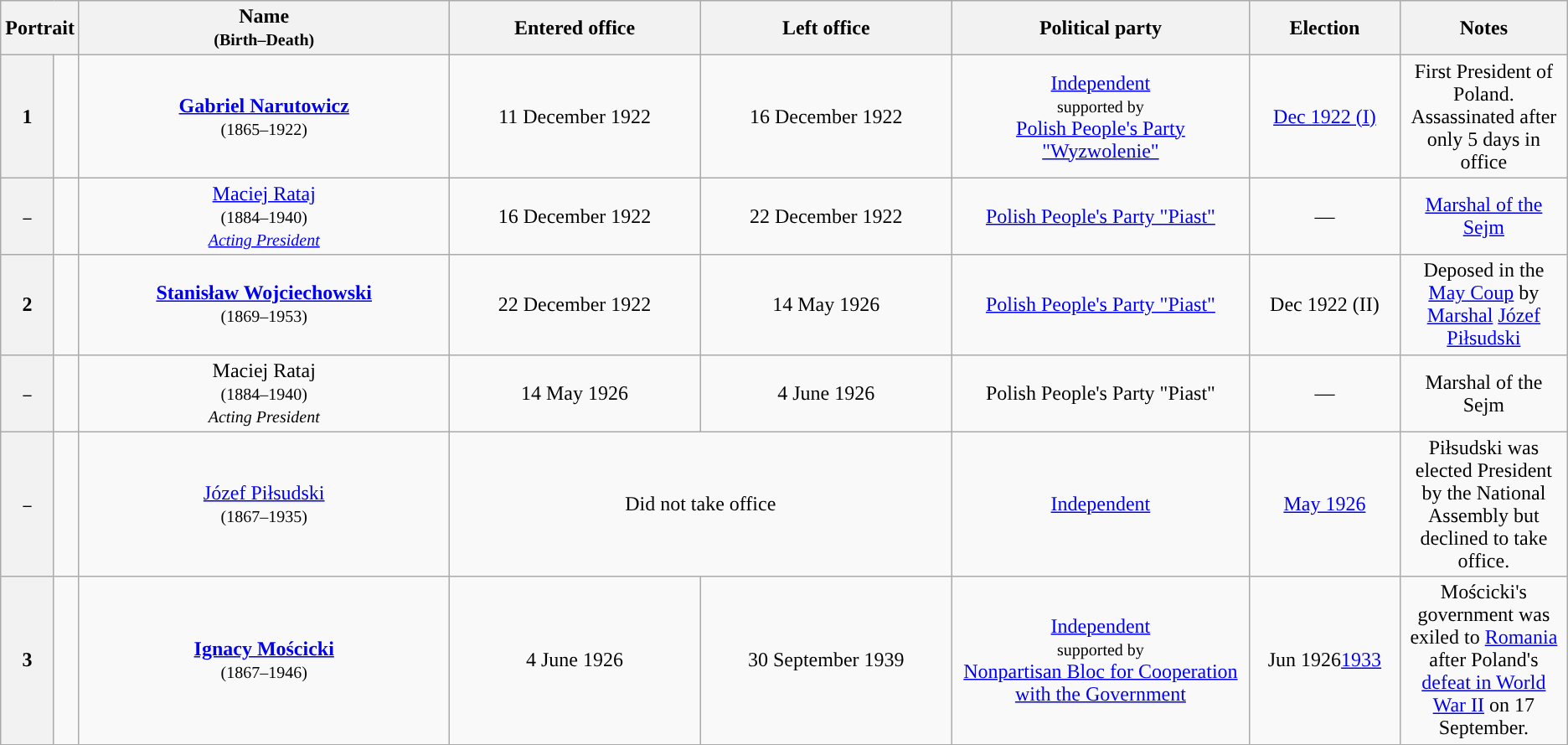<table class="wikitable" style="text-align:center">
<tr>
<th colspan="2">Portrait</th>
<th width=25%>Name<br><small>(Birth–Death)</small></th>
<th width=17%>Entered office</th>
<th width=17%>Left office</th>
<th width=20%>Political party</th>
<th width=10%>Election</th>
<th width=20%>Notes</th>
</tr>
<tr>
<th style="background:">1</th>
<td></td>
<td><strong><a href='#'>Gabriel Narutowicz</a></strong><br><small>(1865–1922)</small></td>
<td>11 December 1922</td>
<td>16 December 1922</td>
<td><a href='#'>Independent</a><br><small>supported by</small><br><a href='#'>Polish People's Party "Wyzwolenie"</a></td>
<td><a href='#'>Dec 1922 (I)</a></td>
<td>First President of Poland. Assassinated after only 5 days in office</td>
</tr>
<tr>
<th style="background:"><small>–</small></th>
<td></td>
<td><a href='#'>Maciej Rataj</a><br><small>(1884–1940)</small><br><small><em><a href='#'>Acting President</a></em></small></td>
<td>16 December 1922</td>
<td>22 December 1922</td>
<td><a href='#'>Polish People's Party "Piast"</a></td>
<td>—</td>
<td><a href='#'>Marshal of the Sejm</a></td>
</tr>
<tr>
<th style="background:">2</th>
<td></td>
<td><strong><a href='#'>Stanisław Wojciechowski</a></strong><br><small>(1869–1953)</small></td>
<td>22 December 1922</td>
<td>14 May 1926</td>
<td><a href='#'>Polish People's Party "Piast"</a></td>
<td>Dec 1922 (II)</td>
<td>Deposed in the <a href='#'>May Coup</a> by <a href='#'>Marshal</a> <a href='#'>Józef Piłsudski</a></td>
</tr>
<tr>
<th style="background:"><small>–</small></th>
<td></td>
<td>Maciej Rataj<br><small>(1884–1940)</small><br><small><em>Acting President</em></small></td>
<td>14 May 1926</td>
<td>4 June 1926</td>
<td>Polish People's Party "Piast"</td>
<td>—</td>
<td>Marshal of the Sejm</td>
</tr>
<tr>
<th style="background:"><small>–</small></th>
<td></td>
<td><a href='#'>Józef Piłsudski</a><br><small>(1867–1935)</small></td>
<td colspan=2>Did not take office</td>
<td><a href='#'>Independent</a></td>
<td><a href='#'>May 1926</a></td>
<td>Piłsudski was elected President by the National Assembly but declined to take office.</td>
</tr>
<tr>
<th style="background:">3</th>
<td></td>
<td><strong><a href='#'>Ignacy Mościcki</a></strong><br><small>(1867–1946)</small></td>
<td>4 June 1926</td>
<td>30 September 1939</td>
<td><a href='#'>Independent</a><br><small>supported by</small><br><a href='#'>Nonpartisan Bloc for Cooperation with the Government</a></td>
<td>Jun 1926<a href='#'>1933</a></td>
<td>Mościcki's government was exiled to <a href='#'>Romania</a> after Poland's <a href='#'>defeat in World War II</a> on 17 September.</td>
</tr>
</table>
